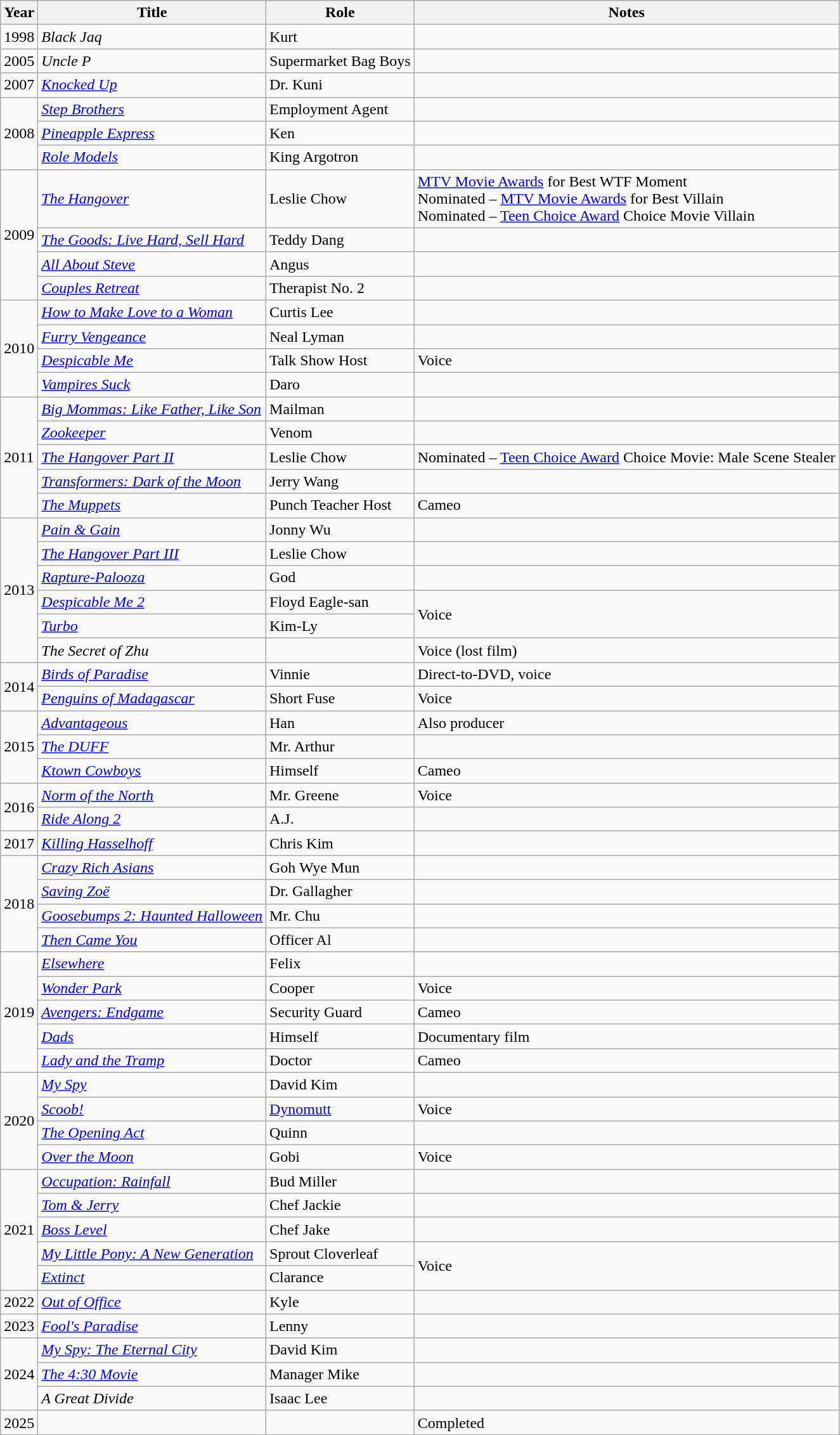<table class="wikitable sortable">
<tr>
<th>Year</th>
<th>Title</th>
<th>Role</th>
<th>Notes</th>
</tr>
<tr>
<td>1998</td>
<td><em>Black Jaq</em></td>
<td>Kurt</td>
<td></td>
</tr>
<tr>
<td>2005</td>
<td><em>Uncle P</em></td>
<td>Supermarket Bag Boys</td>
</tr>
<tr>
<td>2007</td>
<td><em><a href='#'>Knocked Up</a></em></td>
<td>Dr. Kuni</td>
<td></td>
</tr>
<tr>
<td rowspan="3">2008</td>
<td><em><a href='#'>Step Brothers</a></em></td>
<td>Employment Agent</td>
<td></td>
</tr>
<tr>
<td><em><a href='#'>Pineapple Express</a></em></td>
<td>Ken</td>
<td></td>
</tr>
<tr>
<td><em><a href='#'>Role Models</a></em></td>
<td>King Argotron</td>
<td></td>
</tr>
<tr>
<td rowspan="4">2009</td>
<td><em><a href='#'>The Hangover</a></em></td>
<td>Leslie Chow</td>
<td><a href='#'>MTV Movie Awards</a> for Best WTF Moment<br>Nominated – <a href='#'>MTV Movie Awards</a> for Best Villain<br>Nominated – <a href='#'>Teen Choice Award</a> Choice Movie Villain</td>
</tr>
<tr>
<td><em><a href='#'>The Goods: Live Hard, Sell Hard</a></em></td>
<td>Teddy Dang</td>
<td></td>
</tr>
<tr>
<td><em><a href='#'>All About Steve</a></em></td>
<td>Angus</td>
<td></td>
</tr>
<tr>
<td><em><a href='#'>Couples Retreat</a></em></td>
<td>Therapist No. 2</td>
<td></td>
</tr>
<tr>
<td rowspan="4">2010</td>
<td><em><a href='#'>How to Make Love to a Woman</a></em></td>
<td>Curtis Lee</td>
<td></td>
</tr>
<tr>
<td><em><a href='#'>Furry Vengeance</a></em></td>
<td>Neal Lyman</td>
<td></td>
</tr>
<tr>
<td><em><a href='#'>Despicable Me</a></em></td>
<td>Talk Show Host</td>
<td>Voice</td>
</tr>
<tr>
<td><em><a href='#'>Vampires Suck</a></em></td>
<td>Daro</td>
<td></td>
</tr>
<tr>
<td rowspan="5">2011</td>
<td><em><a href='#'>Big Mommas: Like Father, Like Son</a></em></td>
<td>Mailman</td>
<td></td>
</tr>
<tr>
<td><em><a href='#'>Zookeeper</a></em></td>
<td>Venom</td>
<td></td>
</tr>
<tr>
<td><em><a href='#'>The Hangover Part II</a></em></td>
<td>Leslie Chow</td>
<td>Nominated – <a href='#'>Teen Choice Award</a> Choice Movie: Male Scene Stealer<br></td>
</tr>
<tr>
<td><em><a href='#'>Transformers: Dark of the Moon</a></em></td>
<td>Jerry Wang</td>
<td></td>
</tr>
<tr>
<td><em><a href='#'>The Muppets</a></em></td>
<td>Punch Teacher Host</td>
<td>Cameo</td>
</tr>
<tr>
<td rowspan="6">2013</td>
<td><em><a href='#'>Pain & Gain</a></em></td>
<td>Jonny Wu</td>
<td></td>
</tr>
<tr>
<td><em><a href='#'>The Hangover Part III</a></em></td>
<td>Leslie Chow</td>
<td></td>
</tr>
<tr>
<td><em><a href='#'>Rapture-Palooza</a></em></td>
<td>God</td>
<td></td>
</tr>
<tr>
<td><em><a href='#'>Despicable Me 2</a></em></td>
<td>Floyd Eagle-san</td>
<td rowspan="2">Voice</td>
</tr>
<tr>
<td><em><a href='#'>Turbo</a></em></td>
<td>Kim-Ly</td>
</tr>
<tr>
<td><em>The Secret of Zhu</em></td>
<td></td>
<td>Voice (lost film)</td>
</tr>
<tr>
<td rowspan="2">2014</td>
<td><em><a href='#'>Birds of Paradise</a></em></td>
<td>Vinnie</td>
<td>Direct-to-DVD, voice</td>
</tr>
<tr>
<td><em><a href='#'>Penguins of Madagascar</a></em></td>
<td>Short Fuse</td>
<td>Voice</td>
</tr>
<tr>
<td rowspan="3">2015</td>
<td><em><a href='#'>Advantageous</a></em></td>
<td>Han</td>
<td>Also producer</td>
</tr>
<tr>
<td><em><a href='#'>The DUFF</a></em></td>
<td>Mr. Arthur</td>
<td></td>
</tr>
<tr>
<td><em><a href='#'>Ktown Cowboys</a></em></td>
<td>Himself</td>
<td>Cameo</td>
</tr>
<tr>
<td rowspan="2">2016</td>
<td><em><a href='#'>Norm of the North</a></em></td>
<td>Mr. Greene</td>
<td>Voice</td>
</tr>
<tr>
<td><em><a href='#'>Ride Along 2</a></em></td>
<td>A.J.</td>
<td></td>
</tr>
<tr>
<td>2017</td>
<td><em><a href='#'>Killing Hasselhoff</a></em></td>
<td>Chris Kim</td>
<td></td>
</tr>
<tr>
<td rowspan="4">2018</td>
<td><em><a href='#'>Crazy Rich Asians</a></em></td>
<td>Goh Wye Mun</td>
<td></td>
</tr>
<tr>
<td><em><a href='#'>Saving Zoë</a></em></td>
<td>Dr. Gallagher</td>
<td></td>
</tr>
<tr>
<td><em><a href='#'>Goosebumps 2: Haunted Halloween</a></em></td>
<td>Mr. Chu</td>
<td></td>
</tr>
<tr>
<td><em><a href='#'>Then Came You</a></em></td>
<td>Officer Al</td>
<td></td>
</tr>
<tr>
<td rowspan="5">2019</td>
<td><em><a href='#'>Elsewhere</a></em></td>
<td>Felix</td>
<td></td>
</tr>
<tr>
<td><em><a href='#'>Wonder Park</a></em></td>
<td>Cooper</td>
<td>Voice</td>
</tr>
<tr>
<td><em><a href='#'>Avengers: Endgame</a></em></td>
<td>Security Guard</td>
<td>Cameo</td>
</tr>
<tr>
<td><em><a href='#'>Dads</a></em></td>
<td>Himself</td>
<td>Documentary film</td>
</tr>
<tr>
<td><em><a href='#'>Lady and the Tramp</a></em></td>
<td>Doctor</td>
<td>Cameo</td>
</tr>
<tr>
<td rowspan="4">2020</td>
<td><em><a href='#'>My Spy</a></em></td>
<td>David Kim</td>
<td></td>
</tr>
<tr>
<td><em><a href='#'>Scoob!</a></em></td>
<td><a href='#'>Dynomutt</a></td>
<td>Voice</td>
</tr>
<tr>
<td><em><a href='#'>The Opening Act</a></em></td>
<td>Quinn</td>
<td></td>
</tr>
<tr>
<td><em><a href='#'>Over the Moon</a></em></td>
<td>Gobi</td>
<td>Voice</td>
</tr>
<tr>
<td rowspan="5">2021</td>
<td><em><a href='#'>Occupation: Rainfall</a></em></td>
<td>Bud Miller</td>
<td></td>
</tr>
<tr>
<td><em><a href='#'>Tom & Jerry</a></em></td>
<td>Chef Jackie</td>
<td></td>
</tr>
<tr>
<td><em><a href='#'>Boss Level</a></em></td>
<td>Chef Jake</td>
<td></td>
</tr>
<tr>
<td><em><a href='#'>My Little Pony: A New Generation</a></em></td>
<td>Sprout Cloverleaf</td>
<td rowspan="2">Voice</td>
</tr>
<tr>
<td><em><a href='#'>Extinct</a></em></td>
<td>Clarance</td>
</tr>
<tr>
<td>2022</td>
<td><em><a href='#'>Out of Office</a></em></td>
<td>Kyle</td>
<td></td>
</tr>
<tr>
<td>2023</td>
<td><em><a href='#'>Fool's Paradise</a></em></td>
<td>Lenny</td>
<td></td>
</tr>
<tr>
<td rowspan="3">2024</td>
<td><em><a href='#'>My Spy: The Eternal City</a></em></td>
<td>David Kim</td>
<td></td>
</tr>
<tr>
<td><em><a href='#'>The 4:30 Movie</a></em></td>
<td>Manager Mike</td>
<td></td>
</tr>
<tr>
<td><em>A Great Divide</em></td>
<td>Isaac Lee</td>
<td></td>
</tr>
<tr>
<td>2025</td>
<td></td>
<td></td>
<td>Completed</td>
</tr>
<tr>
</tr>
</table>
